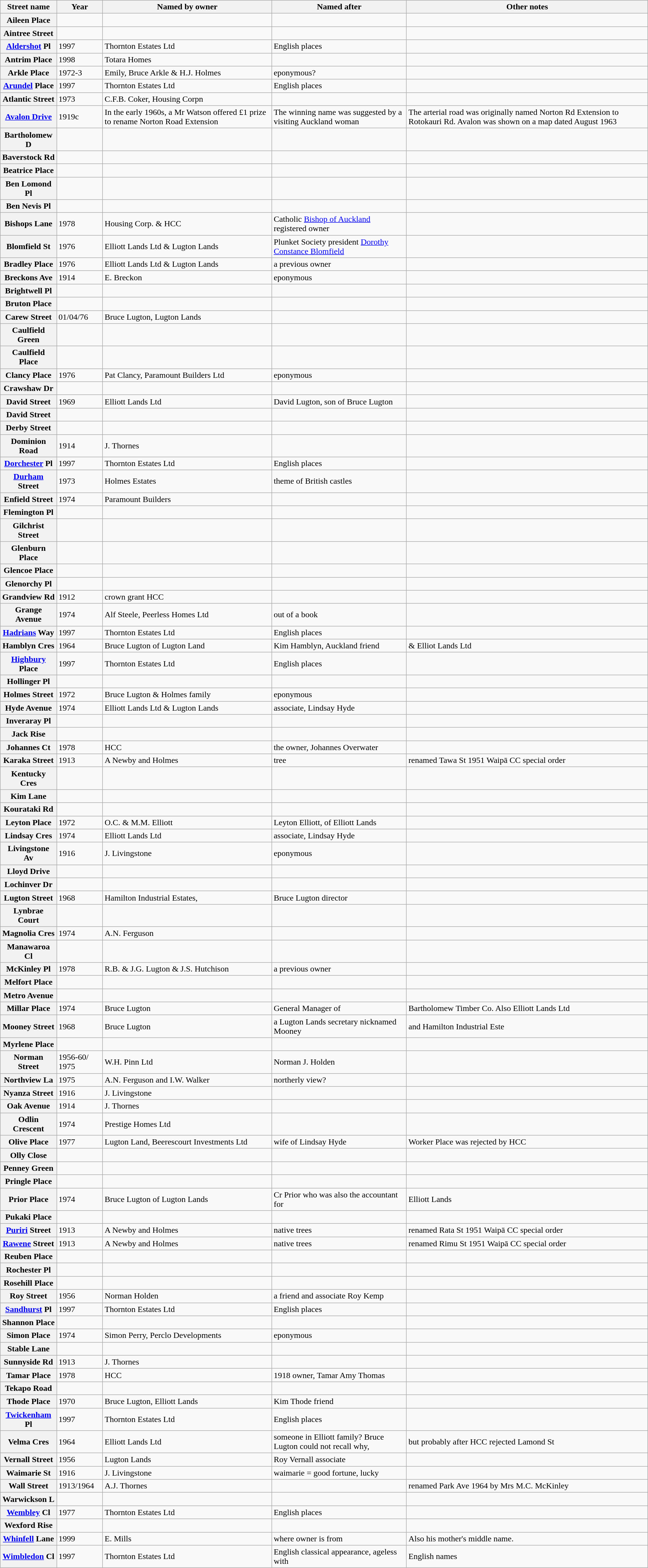<table class="wikitable sortable" border="1">
<tr>
<th>Street name</th>
<th><strong>Year</strong></th>
<th><strong>Named by owner</strong></th>
<th><strong>Named after</strong></th>
<th><strong>Other notes</strong></th>
</tr>
<tr>
<th>Aileen Place</th>
<td></td>
<td></td>
<td></td>
<td></td>
</tr>
<tr>
<th>Aintree Street</th>
<td></td>
<td></td>
<td></td>
<td></td>
</tr>
<tr>
<th><a href='#'>Aldershot</a> Pl</th>
<td>1997</td>
<td>Thornton Estates Ltd</td>
<td>English places</td>
<td></td>
</tr>
<tr>
<th>Antrim Place</th>
<td>1998</td>
<td>Totara Homes</td>
<td></td>
<td></td>
</tr>
<tr>
<th>Arkle Place</th>
<td>1972-3</td>
<td>Emily, Bruce Arkle & H.J. Holmes</td>
<td>eponymous?</td>
<td></td>
</tr>
<tr>
<th><a href='#'>Arundel</a> Place</th>
<td>1997</td>
<td>Thornton Estates Ltd</td>
<td>English places</td>
<td></td>
</tr>
<tr>
<th>Atlantic Street</th>
<td>1973</td>
<td>C.F.B. Coker, Housing Corpn</td>
<td></td>
<td></td>
</tr>
<tr>
<th><a href='#'>Avalon Drive</a></th>
<td>1919c</td>
<td>In the early 1960s, a Mr Watson offered £1 prize to rename Norton Road Extension</td>
<td>The winning name was suggested by a visiting Auckland woman</td>
<td>The arterial road was originally named Norton Rd Extension to Rotokauri Rd. Avalon was shown on a map dated August 1963</td>
</tr>
<tr>
<th>Bartholomew D</th>
<td></td>
<td></td>
<td></td>
<td></td>
</tr>
<tr>
<th>Baverstock Rd</th>
<td></td>
<td></td>
<td></td>
<td></td>
</tr>
<tr>
<th>Beatrice Place</th>
<td></td>
<td></td>
<td></td>
<td></td>
</tr>
<tr>
<th>Ben Lomond Pl</th>
<td></td>
<td></td>
<td></td>
<td></td>
</tr>
<tr>
<th>Ben Nevis Pl</th>
<td></td>
<td></td>
<td></td>
<td></td>
</tr>
<tr>
<th>Bishops Lane</th>
<td>1978</td>
<td>Housing Corp. & HCC</td>
<td>Catholic <a href='#'>Bishop of Auckland</a> registered owner</td>
<td></td>
</tr>
<tr>
<th>Blomfield St</th>
<td>1976</td>
<td>Elliott Lands Ltd & Lugton Lands</td>
<td>Plunket Society president <a href='#'>Dorothy Constance Blomfield</a></td>
<td></td>
</tr>
<tr>
<th>Bradley Place</th>
<td>1976</td>
<td>Elliott Lands Ltd & Lugton Lands</td>
<td>a previous owner</td>
<td></td>
</tr>
<tr>
<th>Breckons Ave</th>
<td>1914</td>
<td>E. Breckon</td>
<td>eponymous</td>
<td></td>
</tr>
<tr>
<th>Brightwell Pl</th>
<td></td>
<td></td>
<td></td>
<td></td>
</tr>
<tr>
<th>Bruton Place</th>
<td></td>
<td></td>
<td></td>
<td></td>
</tr>
<tr>
<th>Carew Street</th>
<td>01/04/76</td>
<td>Bruce Lugton, Lugton Lands</td>
<td></td>
<td></td>
</tr>
<tr>
<th>Caulfield Green</th>
<td></td>
<td></td>
<td></td>
<td></td>
</tr>
<tr>
<th>Caulfield Place</th>
<td></td>
<td></td>
<td></td>
<td></td>
</tr>
<tr>
<th>Clancy Place</th>
<td>1976</td>
<td>Pat Clancy, Paramount Builders Ltd</td>
<td>eponymous</td>
<td></td>
</tr>
<tr>
<th>Crawshaw Dr</th>
<td></td>
<td></td>
<td></td>
<td></td>
</tr>
<tr>
<th>David Street</th>
<td>1969</td>
<td>Elliott Lands Ltd</td>
<td>David Lugton, son of Bruce Lugton</td>
<td></td>
</tr>
<tr>
<th>David Street</th>
<td></td>
<td></td>
<td></td>
<td></td>
</tr>
<tr>
<th>Derby Street</th>
<td></td>
<td></td>
<td></td>
<td></td>
</tr>
<tr>
<th>Dominion Road</th>
<td>1914</td>
<td>J. Thornes</td>
<td></td>
<td></td>
</tr>
<tr>
<th><a href='#'>Dorchester</a> Pl</th>
<td>1997</td>
<td>Thornton Estates Ltd</td>
<td>English places</td>
<td></td>
</tr>
<tr>
<th><a href='#'>Durham</a> Street</th>
<td>1973</td>
<td>Holmes Estates</td>
<td>theme of British castles</td>
<td></td>
</tr>
<tr>
<th>Enfield Street</th>
<td>1974</td>
<td>Paramount Builders</td>
<td></td>
<td></td>
</tr>
<tr>
<th>Flemington Pl</th>
<td></td>
<td></td>
<td></td>
<td></td>
</tr>
<tr>
<th>Gilchrist Street</th>
<td></td>
<td></td>
<td></td>
<td></td>
</tr>
<tr>
<th>Glenburn Place</th>
<td></td>
<td></td>
<td></td>
<td></td>
</tr>
<tr>
<th>Glencoe Place</th>
<td></td>
<td></td>
<td></td>
<td></td>
</tr>
<tr>
<th>Glenorchy Pl</th>
<td></td>
<td></td>
<td></td>
<td></td>
</tr>
<tr>
<th>Grandview Rd</th>
<td>1912</td>
<td>crown grant HCC</td>
<td></td>
<td></td>
</tr>
<tr>
<th>Grange Avenue</th>
<td>1974</td>
<td>Alf Steele, Peerless Homes Ltd</td>
<td>out of a book</td>
<td></td>
</tr>
<tr>
<th><a href='#'>Hadrians</a> Way</th>
<td>1997</td>
<td>Thornton Estates Ltd</td>
<td>English places</td>
<td></td>
</tr>
<tr>
<th>Hamblyn Cres</th>
<td>1964</td>
<td>Bruce Lugton of Lugton Land</td>
<td>Kim Hamblyn, Auckland friend</td>
<td>& Elliot Lands Ltd</td>
</tr>
<tr>
<th><a href='#'>Highbury</a> Place</th>
<td>1997</td>
<td>Thornton Estates Ltd</td>
<td>English places</td>
<td></td>
</tr>
<tr>
<th>Hollinger Pl</th>
<td></td>
<td></td>
<td></td>
<td></td>
</tr>
<tr>
<th>Holmes Street</th>
<td>1972</td>
<td>Bruce Lugton & Holmes family</td>
<td>eponymous</td>
<td></td>
</tr>
<tr>
<th>Hyde Avenue</th>
<td>1974</td>
<td>Elliott Lands Ltd & Lugton Lands</td>
<td>associate, Lindsay Hyde</td>
<td></td>
</tr>
<tr>
<th>Inveraray Pl</th>
<td></td>
<td></td>
<td></td>
<td></td>
</tr>
<tr>
<th>Jack Rise</th>
<td></td>
<td></td>
<td></td>
<td></td>
</tr>
<tr>
<th>Johannes Ct</th>
<td>1978</td>
<td>HCC</td>
<td>the owner, Johannes Overwater</td>
<td></td>
</tr>
<tr>
<th>Karaka Street</th>
<td>1913</td>
<td>A Newby and Holmes</td>
<td>tree</td>
<td>renamed Tawa St 1951 Waipā CC special order</td>
</tr>
<tr>
<th>Kentucky Cres</th>
<td></td>
<td></td>
<td></td>
<td></td>
</tr>
<tr>
<th>Kim Lane</th>
<td></td>
<td></td>
<td></td>
<td></td>
</tr>
<tr>
<th>Kourataki Rd</th>
<td></td>
<td></td>
<td></td>
<td></td>
</tr>
<tr>
<th>Leyton Place</th>
<td>1972</td>
<td>O.C. & M.M. Elliott</td>
<td>Leyton Elliott, of Elliott Lands</td>
<td></td>
</tr>
<tr>
<th>Lindsay Cres</th>
<td>1974</td>
<td>Elliott Lands Ltd</td>
<td>associate, Lindsay Hyde</td>
<td></td>
</tr>
<tr>
<th>Livingstone Av</th>
<td>1916</td>
<td>J. Livingstone</td>
<td>eponymous</td>
<td></td>
</tr>
<tr>
<th>Lloyd Drive</th>
<td></td>
<td></td>
<td></td>
<td></td>
</tr>
<tr>
<th>Lochinver Dr</th>
<td></td>
<td></td>
<td></td>
<td></td>
</tr>
<tr>
<th>Lugton Street</th>
<td>1968</td>
<td>Hamilton Industrial Estates,</td>
<td>Bruce Lugton director</td>
<td></td>
</tr>
<tr>
<th>Lynbrae Court</th>
<td></td>
<td></td>
<td></td>
<td></td>
</tr>
<tr>
<th>Magnolia Cres</th>
<td>1974</td>
<td>A.N. Ferguson</td>
<td></td>
<td></td>
</tr>
<tr>
<th>Manawaroa Cl</th>
<td></td>
<td></td>
<td></td>
<td></td>
</tr>
<tr>
<th>McKinley Pl</th>
<td>1978</td>
<td>R.B. & J.G. Lugton & J.S. Hutchison</td>
<td>a previous owner</td>
<td></td>
</tr>
<tr>
<th>Melfort Place</th>
<td></td>
<td></td>
<td></td>
<td></td>
</tr>
<tr>
<th>Metro Avenue</th>
<td></td>
<td></td>
<td></td>
<td></td>
</tr>
<tr>
<th>Millar Place</th>
<td>1974</td>
<td>Bruce Lugton</td>
<td>General Manager of</td>
<td>Bartholomew Timber Co. Also Elliott Lands Ltd</td>
</tr>
<tr>
<th>Mooney Street</th>
<td>1968</td>
<td>Bruce Lugton</td>
<td>a Lugton Lands secretary nicknamed Mooney</td>
<td>and Hamilton Industrial Este</td>
</tr>
<tr>
<th>Myrlene Place</th>
<td></td>
<td></td>
<td></td>
<td></td>
</tr>
<tr>
<th>Norman Street</th>
<td>1956-60/ 1975</td>
<td>W.H. Pinn Ltd</td>
<td>Norman J. Holden</td>
<td></td>
</tr>
<tr>
<th>Northview La</th>
<td>1975</td>
<td>A.N. Ferguson and I.W. Walker</td>
<td>northerly view?</td>
<td></td>
</tr>
<tr>
<th>Nyanza Street</th>
<td>1916</td>
<td>J. Livingstone</td>
<td></td>
<td></td>
</tr>
<tr>
<th>Oak Avenue</th>
<td>1914</td>
<td>J. Thornes</td>
<td></td>
<td></td>
</tr>
<tr>
<th>Odlin Crescent</th>
<td>1974</td>
<td>Prestige Homes Ltd</td>
<td></td>
<td></td>
</tr>
<tr>
<th>Olive Place</th>
<td>1977</td>
<td>Lugton Land,  Beerescourt Investments Ltd</td>
<td>wife of Lindsay Hyde</td>
<td>Worker Place was rejected by HCC</td>
</tr>
<tr>
<th>Olly Close</th>
<td></td>
<td></td>
<td></td>
<td></td>
</tr>
<tr>
<th>Penney Green</th>
<td></td>
<td></td>
<td></td>
<td></td>
</tr>
<tr>
<th>Pringle Place</th>
<td></td>
<td></td>
<td></td>
<td></td>
</tr>
<tr>
<th>Prior Place</th>
<td>1974</td>
<td>Bruce Lugton of Lugton Lands</td>
<td>Cr Prior who was also the accountant for</td>
<td>Elliott Lands</td>
</tr>
<tr>
<th>Pukaki Place</th>
<td></td>
<td></td>
<td></td>
<td></td>
</tr>
<tr>
<th><a href='#'>Puriri</a> Street</th>
<td>1913</td>
<td>A Newby and Holmes</td>
<td>native trees</td>
<td>renamed Rata St 1951 Waipā CC special order</td>
</tr>
<tr>
<th><a href='#'>Rawene</a> Street</th>
<td>1913</td>
<td>A Newby and Holmes</td>
<td>native trees</td>
<td>renamed Rimu St 1951 Waipā CC special order</td>
</tr>
<tr>
<th>Reuben Place</th>
<td></td>
<td></td>
<td></td>
<td></td>
</tr>
<tr>
<th>Rochester Pl</th>
<td></td>
<td></td>
<td></td>
<td></td>
</tr>
<tr>
<th>Rosehill Place</th>
<td></td>
<td></td>
<td></td>
<td></td>
</tr>
<tr>
<th>Roy Street</th>
<td>1956</td>
<td>Norman Holden</td>
<td>a friend and associate Roy Kemp</td>
<td></td>
</tr>
<tr>
<th><a href='#'>Sandhurst</a> Pl</th>
<td>1997</td>
<td>Thornton Estates Ltd</td>
<td>English places</td>
<td></td>
</tr>
<tr>
<th>Shannon Place</th>
<td></td>
<td></td>
<td></td>
<td></td>
</tr>
<tr>
<th>Simon Place</th>
<td>1974</td>
<td>Simon Perry, Perclo Developments</td>
<td>eponymous</td>
<td></td>
</tr>
<tr>
<th>Stable Lane</th>
<td></td>
<td></td>
<td></td>
<td></td>
</tr>
<tr>
<th>Sunnyside Rd</th>
<td>1913</td>
<td>J. Thornes</td>
<td></td>
<td></td>
</tr>
<tr>
<th>Tamar Place</th>
<td>1978</td>
<td>HCC</td>
<td>1918 owner, Tamar Amy Thomas</td>
<td></td>
</tr>
<tr>
<th>Tekapo Road</th>
<td></td>
<td></td>
<td></td>
<td></td>
</tr>
<tr>
<th>Thode Place</th>
<td>1970</td>
<td>Bruce Lugton, Elliott Lands</td>
<td>Kim Thode friend</td>
<td></td>
</tr>
<tr>
<th><a href='#'>Twickenham</a> Pl</th>
<td>1997</td>
<td>Thornton Estates Ltd</td>
<td>English places</td>
<td></td>
</tr>
<tr>
<th>Velma Cres</th>
<td>1964</td>
<td>Elliott Lands Ltd</td>
<td>someone in Elliott family? Bruce Lugton could not recall why,</td>
<td>but probably after HCC rejected Lamond St</td>
</tr>
<tr>
<th>Vernall Street</th>
<td>1956</td>
<td>Lugton Lands</td>
<td>Roy Vernall associate</td>
<td></td>
</tr>
<tr>
<th>Waimarie St</th>
<td>1916</td>
<td>J. Livingstone</td>
<td>waimarie = good fortune, lucky</td>
<td></td>
</tr>
<tr>
<th>Wall Street</th>
<td>1913/1964</td>
<td>A.J. Thornes</td>
<td></td>
<td>renamed Park Ave 1964 by Mrs M.C. McKinley</td>
</tr>
<tr>
<th>Warwickson L</th>
<td></td>
<td></td>
<td></td>
<td></td>
</tr>
<tr>
<th><a href='#'>Wembley</a> Cl</th>
<td>1977</td>
<td>Thornton Estates Ltd</td>
<td>English places</td>
<td></td>
</tr>
<tr>
<th>Wexford Rise</th>
<td></td>
<td></td>
<td></td>
<td></td>
</tr>
<tr>
<th><a href='#'>Whinfell</a> Lane</th>
<td>1999</td>
<td>E. Mills</td>
<td>where owner is from</td>
<td>Also his mother's middle name.</td>
</tr>
<tr>
<th><a href='#'>Wimbledon</a> Cl</th>
<td>1997</td>
<td>Thornton Estates Ltd</td>
<td>English classical appearance, ageless with</td>
<td>English names</td>
</tr>
</table>
